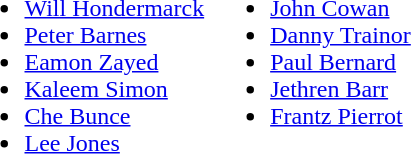<table>
<tr style="vertical-align:top">
<td><br><ul><li> <a href='#'>Will Hondermarck</a></li><li> <a href='#'>Peter Barnes</a></li><li> <a href='#'>Eamon Zayed</a></li><li> <a href='#'>Kaleem Simon</a></li><li> <a href='#'>Che Bunce</a></li><li> <a href='#'>Lee Jones</a></li></ul></td>
<td><br><ul><li> <a href='#'>John Cowan</a></li><li> <a href='#'>Danny Trainor</a></li><li> <a href='#'>Paul Bernard</a></li><li> <a href='#'>Jethren Barr</a></li><li><a href='#'>Frantz Pierrot</a></li></ul></td>
</tr>
</table>
